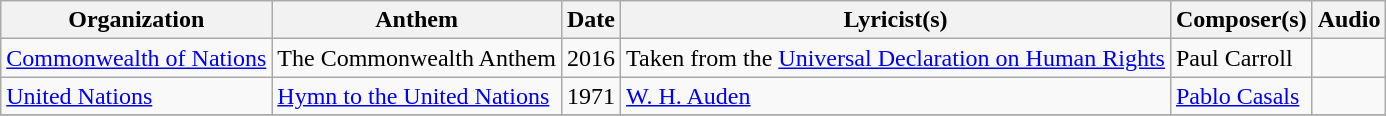<table class="wikitable sortable">
<tr>
<th scope=col>Organization</th>
<th scope=col>Anthem</th>
<th scope=col>Date</th>
<th scope=col>Lyricist(s)</th>
<th scope=col>Composer(s)</th>
<th scope=col>Audio</th>
</tr>
<tr>
<td> <a href='#'>Commonwealth of Nations</a></td>
<td>The Commonwealth Anthem</td>
<td>2016</td>
<td>Taken from the <a href='#'>Universal Declaration on Human Rights</a></td>
<td>Paul Carroll</td>
<td></td>
</tr>
<tr>
<td> <a href='#'>United Nations</a></td>
<td><a href='#'>Hymn to the United Nations</a></td>
<td>1971</td>
<td><a href='#'>W. H. Auden</a></td>
<td><a href='#'>Pablo Casals</a></td>
<td></td>
</tr>
<tr>
</tr>
</table>
